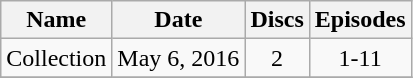<table class="wikitable" style="text-align:center;">
<tr>
<th>Name</th>
<th>Date</th>
<th>Discs</th>
<th>Episodes</th>
</tr>
<tr>
<td>Collection</td>
<td>May 6, 2016</td>
<td>2</td>
<td>1-11</td>
</tr>
<tr>
</tr>
</table>
